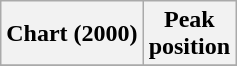<table class="wikitable sortable plainrowheaders" style="text-align:center">
<tr>
<th scope="col">Chart (2000)</th>
<th scope="col">Peak<br>position</th>
</tr>
<tr>
</tr>
</table>
